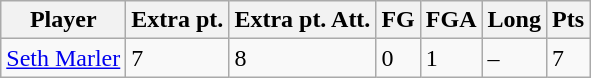<table class="wikitable sortable">
<tr>
<th>Player</th>
<th>Extra pt.</th>
<th>Extra pt. Att.</th>
<th>FG</th>
<th>FGA</th>
<th>Long</th>
<th>Pts</th>
</tr>
<tr>
<td><a href='#'>Seth Marler</a></td>
<td>7</td>
<td>8</td>
<td>0</td>
<td>1</td>
<td>–</td>
<td>7</td>
</tr>
</table>
